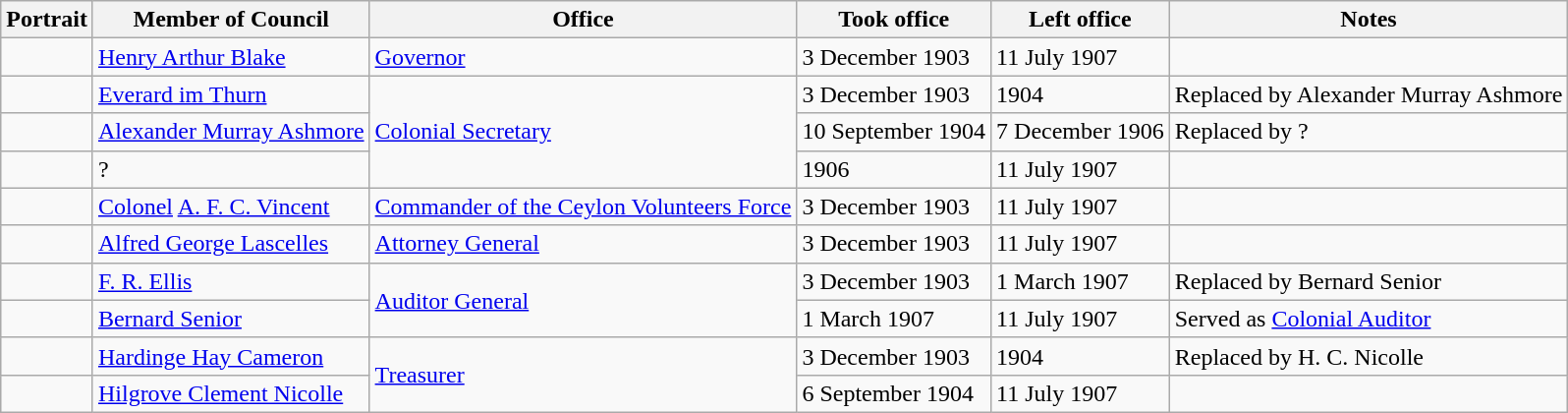<table class="wikitable sortable" text-align:center">
<tr>
<th>Portrait</th>
<th>Member of Council</th>
<th>Office</th>
<th>Took office</th>
<th>Left office</th>
<th>Notes</th>
</tr>
<tr>
<td></td>
<td><a href='#'>Henry Arthur Blake</a></td>
<td><a href='#'>Governor</a></td>
<td>3 December 1903</td>
<td>11 July 1907</td>
<td></td>
</tr>
<tr>
<td></td>
<td><a href='#'>Everard im Thurn</a></td>
<td rowspan=3><a href='#'>Colonial Secretary</a></td>
<td>3 December 1903</td>
<td>1904</td>
<td>Replaced by Alexander Murray Ashmore</td>
</tr>
<tr>
<td></td>
<td><a href='#'>Alexander Murray Ashmore</a></td>
<td>10 September 1904</td>
<td>7 December 1906</td>
<td>Replaced by ?</td>
</tr>
<tr>
<td></td>
<td>?</td>
<td>1906</td>
<td>11 July 1907</td>
<td></td>
</tr>
<tr>
<td></td>
<td><a href='#'>Colonel</a> <a href='#'>A. F. C. Vincent</a></td>
<td><a href='#'>Commander of the Ceylon Volunteers Force</a></td>
<td>3 December 1903</td>
<td>11 July 1907</td>
<td></td>
</tr>
<tr>
<td></td>
<td><a href='#'>Alfred George Lascelles</a></td>
<td><a href='#'>Attorney General</a></td>
<td>3 December 1903</td>
<td>11 July 1907</td>
<td></td>
</tr>
<tr>
<td></td>
<td><a href='#'>F. R. Ellis</a></td>
<td rowspan=2><a href='#'>Auditor General</a></td>
<td>3 December 1903</td>
<td>1 March 1907</td>
<td>Replaced by Bernard Senior</td>
</tr>
<tr>
<td></td>
<td><a href='#'>Bernard Senior</a></td>
<td>1 March 1907</td>
<td>11 July 1907</td>
<td>Served as <a href='#'>Colonial Auditor</a></td>
</tr>
<tr>
<td></td>
<td><a href='#'>Hardinge Hay Cameron</a></td>
<td rowspan=2><a href='#'>Treasurer</a></td>
<td>3 December 1903</td>
<td>1904</td>
<td>Replaced by H. C. Nicolle</td>
</tr>
<tr>
<td></td>
<td><a href='#'>Hilgrove Clement Nicolle</a></td>
<td>6 September 1904</td>
<td>11 July 1907</td>
<td></td>
</tr>
</table>
